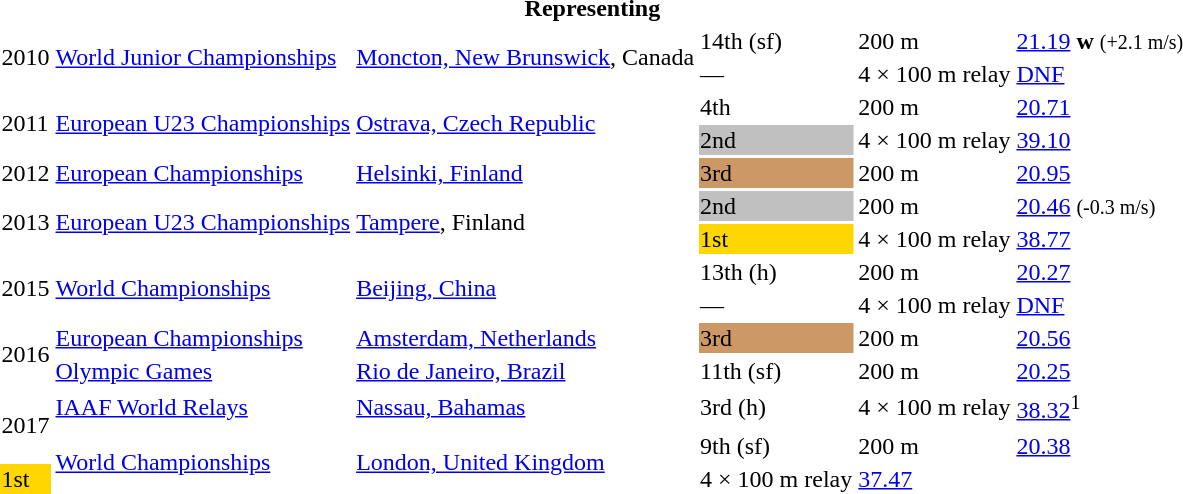<table>
<tr>
<th colspan="6">Representing </th>
</tr>
<tr>
<td rowspan=2>2010</td>
<td rowspan=2><a href='#'>World Junior Championships</a></td>
<td rowspan=2><a href='#'>Moncton, New Brunswick</a>, Canada</td>
<td>14th (sf)</td>
<td>200 m</td>
<td><a href='#'>21.19</a> <strong>w</strong> <small>(+2.1 m/s)</small></td>
</tr>
<tr>
<td>—</td>
<td>4 × 100 m relay</td>
<td><a href='#'>DNF</a></td>
</tr>
<tr>
<td rowspan=2>2011</td>
<td rowspan=2><a href='#'>European U23 Championships</a></td>
<td rowspan=2><a href='#'>Ostrava, Czech Republic</a></td>
<td>4th</td>
<td>200 m</td>
<td><a href='#'>20.71</a></td>
</tr>
<tr>
<td bgcolor=silver>2nd</td>
<td>4 × 100 m relay</td>
<td><a href='#'>39.10</a></td>
</tr>
<tr>
<td>2012</td>
<td><a href='#'>European Championships</a></td>
<td><a href='#'>Helsinki, Finland</a></td>
<td bgcolor=cc9966>3rd</td>
<td>200 m</td>
<td><a href='#'>20.95</a></td>
</tr>
<tr>
<td rowspan=2>2013</td>
<td rowspan=2><a href='#'>European U23 Championships</a></td>
<td rowspan=2><a href='#'>Tampere</a>, Finland</td>
<td bgcolor=silver>2nd</td>
<td>200 m</td>
<td><a href='#'>20.46</a> <small>(-0.3 m/s)</small></td>
</tr>
<tr>
<td bgcolor=gold>1st</td>
<td>4 × 100 m relay</td>
<td><a href='#'>38.77</a></td>
</tr>
<tr>
<td rowspan=2>2015</td>
<td rowspan=2><a href='#'>World Championships</a></td>
<td rowspan=2><a href='#'>Beijing, China</a></td>
<td>13th (h)</td>
<td>200 m</td>
<td><a href='#'>20.27</a></td>
</tr>
<tr>
<td>—</td>
<td>4 × 100 m relay</td>
<td><a href='#'>DNF</a></td>
</tr>
<tr>
<td rowspan=2>2016</td>
<td><a href='#'>European Championships</a></td>
<td><a href='#'>Amsterdam, Netherlands</a></td>
<td bgcolor=cc9966>3rd</td>
<td>200 m</td>
<td><a href='#'>20.56</a></td>
</tr>
<tr>
<td><a href='#'>Olympic Games</a></td>
<td><a href='#'>Rio de Janeiro, Brazil</a></td>
<td>11th (sf)</td>
<td>200 m</td>
<td><a href='#'>20.25</a></td>
</tr>
<tr>
<td rowspan=3>2017</td>
<td><a href='#'>IAAF World Relays</a></td>
<td><a href='#'>Nassau, Bahamas</a></td>
<td>3rd (h)</td>
<td>4 × 100 m relay</td>
<td><a href='#'>38.32</a><sup>1</sup></td>
</tr>
<tr>
</tr>
<tr>
<td rowspan=2><a href='#'>World Championships</a></td>
<td rowspan=2><a href='#'>London, United Kingdom</a></td>
<td>9th (sf)</td>
<td>200 m</td>
<td><a href='#'>20.38</a></td>
</tr>
<tr>
<td bgcolor=gold>1st</td>
<td>4 × 100 m relay</td>
<td><a href='#'>37.47</a></td>
</tr>
</table>
